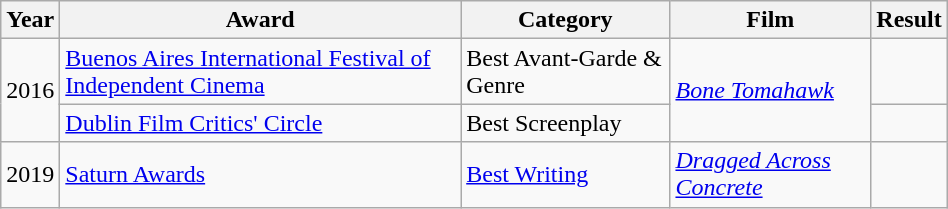<table class="wikitable sortable" style="width: 50%;">
<tr>
<th scope="col">Year</th>
<th scope="col">Award</th>
<th scope="col">Category</th>
<th scope="col">Film</th>
<th scope="col">Result</th>
</tr>
<tr>
<td rowspan="2">2016</td>
<td><a href='#'>Buenos Aires International Festival of Independent Cinema</a></td>
<td>Best Avant-Garde & Genre</td>
<td rowspan="2"><em><a href='#'>Bone Tomahawk</a></em></td>
<td></td>
</tr>
<tr>
<td><a href='#'>Dublin Film Critics' Circle</a></td>
<td>Best Screenplay</td>
<td></td>
</tr>
<tr>
<td>2019</td>
<td><a href='#'>Saturn Awards</a></td>
<td><a href='#'>Best Writing</a></td>
<td><em><a href='#'>Dragged Across Concrete</a></em></td>
<td></td>
</tr>
</table>
